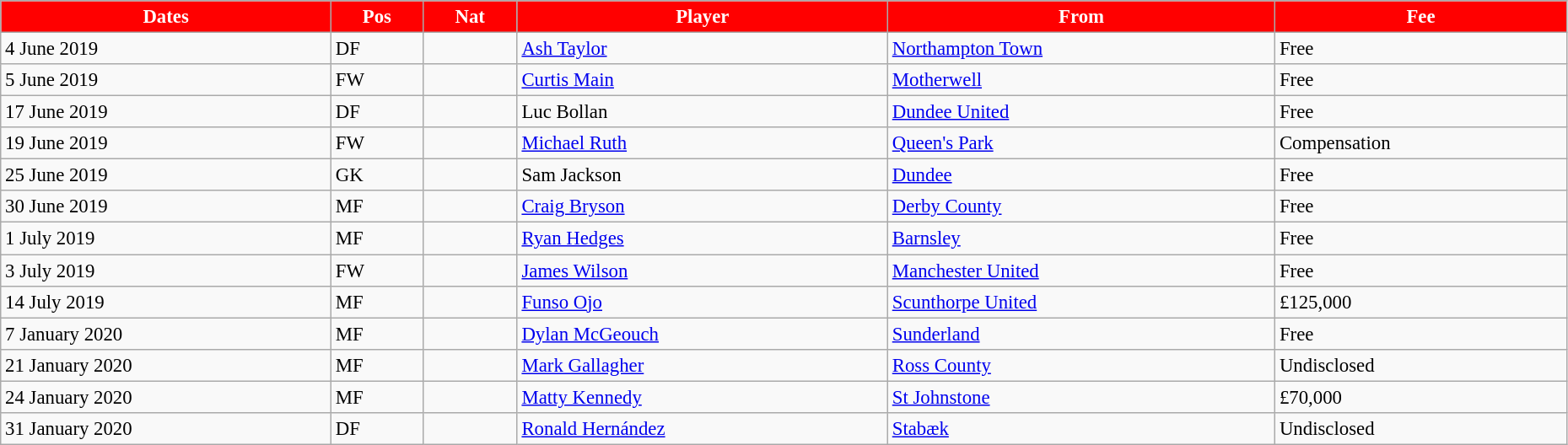<table class="wikitable" style="text-align:center; font-size:95%;width:98%; text-align:left">
<tr>
<th style="background:#FF0000; color:#FFFFFF;" scope="col">Dates</th>
<th style="background:#FF0000; color:#FFFFFF;" scope="col">Pos</th>
<th style="background:#FF0000; color:#FFFFFF;" scope="col">Nat</th>
<th style="background:#FF0000; color:#FFFFFF;" scope="col">Player</th>
<th style="background:#FF0000; color:#FFFFFF;" scope="col">From</th>
<th style="background:#FF0000; color:#FFFFFF;" scope="col">Fee</th>
</tr>
<tr>
<td>4 June 2019</td>
<td>DF</td>
<td></td>
<td><a href='#'>Ash Taylor</a></td>
<td> <a href='#'>Northampton Town</a></td>
<td>Free</td>
</tr>
<tr>
<td>5 June 2019</td>
<td>FW</td>
<td></td>
<td><a href='#'>Curtis Main</a></td>
<td> <a href='#'>Motherwell</a></td>
<td>Free</td>
</tr>
<tr>
<td>17 June 2019</td>
<td>DF</td>
<td></td>
<td>Luc Bollan</td>
<td> <a href='#'>Dundee United</a></td>
<td>Free</td>
</tr>
<tr>
<td>19 June 2019</td>
<td>FW</td>
<td></td>
<td><a href='#'>Michael Ruth</a></td>
<td> <a href='#'>Queen's Park</a></td>
<td>Compensation</td>
</tr>
<tr>
<td>25 June 2019</td>
<td>GK</td>
<td></td>
<td>Sam Jackson</td>
<td> <a href='#'>Dundee</a></td>
<td>Free</td>
</tr>
<tr>
<td>30 June 2019</td>
<td>MF</td>
<td></td>
<td><a href='#'>Craig Bryson</a></td>
<td> <a href='#'>Derby County</a></td>
<td>Free</td>
</tr>
<tr>
<td>1 July 2019</td>
<td>MF</td>
<td></td>
<td><a href='#'>Ryan Hedges</a></td>
<td> <a href='#'>Barnsley</a></td>
<td>Free</td>
</tr>
<tr>
<td>3 July 2019</td>
<td>FW</td>
<td></td>
<td><a href='#'>James Wilson</a></td>
<td> <a href='#'>Manchester United</a></td>
<td>Free</td>
</tr>
<tr>
<td>14 July 2019</td>
<td>MF</td>
<td></td>
<td><a href='#'>Funso Ojo</a></td>
<td> <a href='#'>Scunthorpe United</a></td>
<td>£125,000</td>
</tr>
<tr>
<td>7 January 2020</td>
<td>MF</td>
<td></td>
<td><a href='#'>Dylan McGeouch</a></td>
<td> <a href='#'>Sunderland</a></td>
<td>Free</td>
</tr>
<tr>
<td>21 January 2020</td>
<td>MF</td>
<td></td>
<td><a href='#'>Mark Gallagher</a></td>
<td> <a href='#'>Ross County</a></td>
<td>Undisclosed</td>
</tr>
<tr>
<td>24 January 2020</td>
<td>MF</td>
<td></td>
<td><a href='#'>Matty Kennedy</a></td>
<td> <a href='#'>St Johnstone</a></td>
<td>£70,000</td>
</tr>
<tr>
<td>31 January 2020</td>
<td>DF</td>
<td></td>
<td><a href='#'>Ronald Hernández</a></td>
<td> <a href='#'>Stabæk</a></td>
<td>Undisclosed</td>
</tr>
</table>
